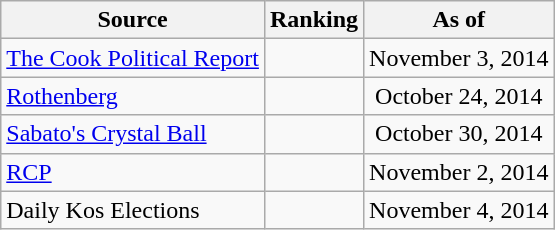<table class="wikitable" style="text-align:center">
<tr>
<th>Source</th>
<th>Ranking</th>
<th>As of</th>
</tr>
<tr>
<td align=left><a href='#'>The Cook Political Report</a></td>
<td></td>
<td>November 3, 2014</td>
</tr>
<tr>
<td align=left><a href='#'>Rothenberg</a></td>
<td></td>
<td>October 24, 2014</td>
</tr>
<tr>
<td align=left><a href='#'>Sabato's Crystal Ball</a></td>
<td></td>
<td>October 30, 2014</td>
</tr>
<tr>
<td align="left"><a href='#'>RCP</a></td>
<td></td>
<td>November 2, 2014</td>
</tr>
<tr>
<td align=left>Daily Kos Elections</td>
<td></td>
<td>November 4, 2014</td>
</tr>
</table>
